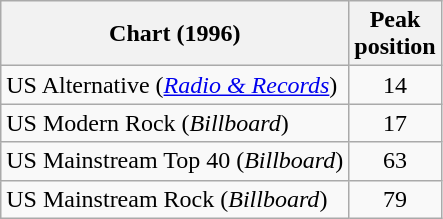<table class="wikitable sortable">
<tr>
<th>Chart (1996)</th>
<th>Peak<br>position</th>
</tr>
<tr>
<td>US Alternative (<em><a href='#'>Radio & Records</a></em>)</td>
<td style="text-align:center;">14</td>
</tr>
<tr>
<td>US Modern Rock (<em>Billboard</em>)</td>
<td style="text-align:center;">17</td>
</tr>
<tr>
<td>US Mainstream Top 40 (<em>Billboard</em>)</td>
<td style="text-align:center;">63</td>
</tr>
<tr>
<td>US Mainstream Rock (<em>Billboard</em>)</td>
<td style="text-align:center;">79</td>
</tr>
</table>
